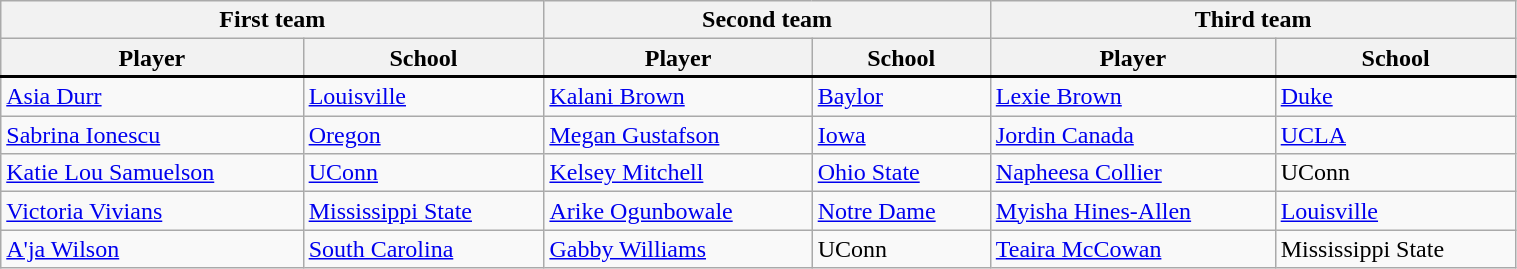<table class="wikitable" style="width:80%;">
<tr>
<th colspan=2>First team</th>
<th colspan=2>Second team</th>
<th colspan=2>Third team</th>
</tr>
<tr>
<th>Player</th>
<th>School</th>
<th>Player</th>
<th>School</th>
<th>Player</th>
<th>School</th>
</tr>
<tr>
</tr>
<tr style = "border-top:2px solid black;">
<td><a href='#'>Asia Durr</a></td>
<td><a href='#'>Louisville</a></td>
<td><a href='#'>Kalani Brown</a></td>
<td><a href='#'>Baylor</a></td>
<td><a href='#'>Lexie Brown</a></td>
<td><a href='#'>Duke</a></td>
</tr>
<tr>
<td><a href='#'>Sabrina Ionescu</a></td>
<td><a href='#'>Oregon</a></td>
<td><a href='#'>Megan Gustafson</a></td>
<td><a href='#'>Iowa</a></td>
<td><a href='#'>Jordin Canada</a></td>
<td><a href='#'>UCLA</a></td>
</tr>
<tr>
<td><a href='#'>Katie Lou Samuelson</a></td>
<td><a href='#'>UConn</a></td>
<td><a href='#'>Kelsey Mitchell</a></td>
<td><a href='#'>Ohio State</a></td>
<td><a href='#'>Napheesa Collier</a></td>
<td>UConn</td>
</tr>
<tr>
<td><a href='#'>Victoria Vivians</a></td>
<td><a href='#'>Mississippi State</a></td>
<td><a href='#'>Arike Ogunbowale</a></td>
<td><a href='#'>Notre Dame</a></td>
<td><a href='#'>Myisha Hines-Allen</a></td>
<td><a href='#'>Louisville</a></td>
</tr>
<tr>
<td><a href='#'>A'ja Wilson</a></td>
<td><a href='#'>South Carolina</a></td>
<td><a href='#'>Gabby Williams</a></td>
<td>UConn</td>
<td><a href='#'>Teaira McCowan</a></td>
<td>Mississippi State</td>
</tr>
</table>
